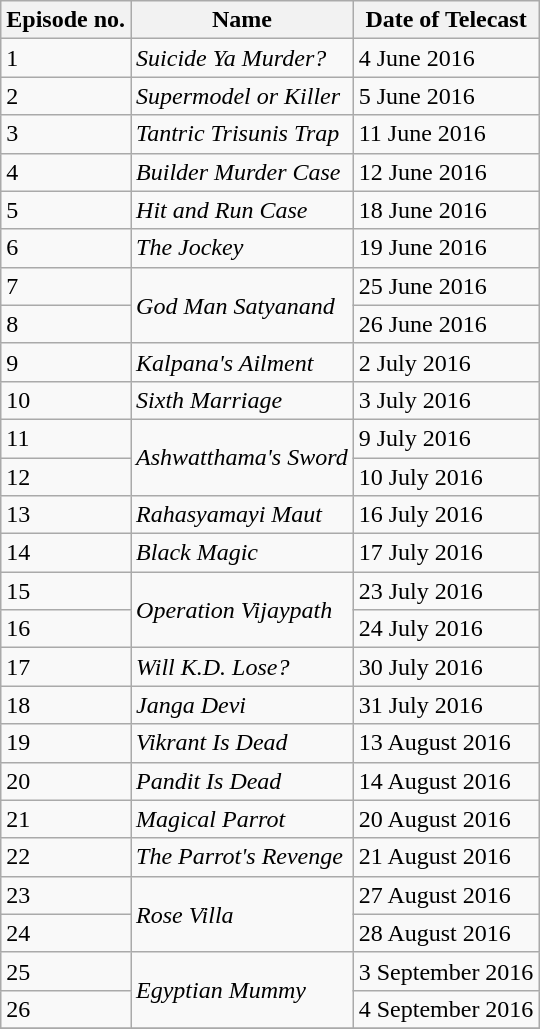<table class="wikitable">
<tr>
<th>Episode no.</th>
<th>Name</th>
<th>Date of Telecast</th>
</tr>
<tr>
<td>1</td>
<td><em>Suicide Ya Murder?</em></td>
<td>4 June 2016</td>
</tr>
<tr>
<td>2</td>
<td><em>Supermodel or Killer</em></td>
<td>5 June 2016</td>
</tr>
<tr>
<td>3</td>
<td><em>Tantric Trisunis Trap</em></td>
<td>11 June 2016</td>
</tr>
<tr>
<td>4</td>
<td><em>Builder Murder Case</em></td>
<td>12 June 2016</td>
</tr>
<tr>
<td>5</td>
<td><em>Hit and Run Case</em></td>
<td>18 June 2016</td>
</tr>
<tr>
<td>6</td>
<td><em>The Jockey</em></td>
<td>19 June 2016</td>
</tr>
<tr>
<td>7</td>
<td rowspan=2><em>God Man Satyanand</em></td>
<td>25 June 2016</td>
</tr>
<tr>
<td>8</td>
<td>26 June 2016</td>
</tr>
<tr>
<td>9</td>
<td><em>Kalpana's Ailment</em></td>
<td>2 July 2016</td>
</tr>
<tr>
<td>10</td>
<td><em>Sixth Marriage</em></td>
<td>3 July 2016</td>
</tr>
<tr>
<td>11</td>
<td rowspan=2><em>Ashwatthama's Sword</em></td>
<td>9 July 2016</td>
</tr>
<tr>
<td>12</td>
<td>10 July 2016</td>
</tr>
<tr>
<td>13</td>
<td><em>Rahasyamayi Maut</em></td>
<td>16 July 2016</td>
</tr>
<tr>
<td>14</td>
<td><em>Black Magic</em></td>
<td>17 July 2016</td>
</tr>
<tr>
<td>15</td>
<td rowspan=2><em>Operation Vijaypath</em></td>
<td>23 July 2016</td>
</tr>
<tr>
<td>16</td>
<td>24 July 2016</td>
</tr>
<tr>
<td>17</td>
<td><em>Will K.D. Lose?</em></td>
<td>30 July 2016</td>
</tr>
<tr>
<td>18</td>
<td><em>Janga Devi</em></td>
<td>31 July 2016</td>
</tr>
<tr>
<td>19</td>
<td><em>Vikrant Is Dead</em></td>
<td>13 August 2016</td>
</tr>
<tr>
<td>20</td>
<td><em>Pandit Is Dead</em></td>
<td>14 August 2016</td>
</tr>
<tr>
<td>21</td>
<td><em>Magical Parrot</em></td>
<td>20 August 2016</td>
</tr>
<tr>
<td>22</td>
<td><em>The Parrot's Revenge</em></td>
<td>21 August 2016</td>
</tr>
<tr>
<td>23</td>
<td rowspan=2><em>Rose Villa</em></td>
<td>27 August 2016</td>
</tr>
<tr>
<td>24</td>
<td>28 August 2016</td>
</tr>
<tr>
<td>25</td>
<td rowspan=2><em>Egyptian Mummy</em></td>
<td>3 September 2016</td>
</tr>
<tr>
<td>26</td>
<td>4 September 2016</td>
</tr>
<tr>
</tr>
</table>
